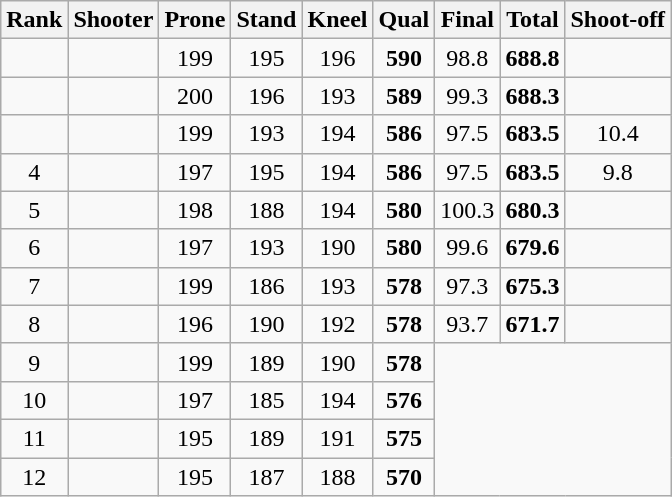<table class="wikitable sortable" style="text-align: center">
<tr>
<th>Rank</th>
<th>Shooter</th>
<th>Prone</th>
<th>Stand</th>
<th>Kneel</th>
<th>Qual</th>
<th>Final</th>
<th>Total</th>
<th>Shoot-off</th>
</tr>
<tr>
<td></td>
<td align=left></td>
<td>199</td>
<td>195</td>
<td>196</td>
<td><strong>590</strong></td>
<td>98.8</td>
<td><strong>688.8</strong></td>
<td></td>
</tr>
<tr>
<td></td>
<td align=left></td>
<td>200</td>
<td>196</td>
<td>193</td>
<td><strong>589</strong></td>
<td>99.3</td>
<td><strong>688.3</strong></td>
<td></td>
</tr>
<tr>
<td></td>
<td align=left></td>
<td>199</td>
<td>193</td>
<td>194</td>
<td><strong>586</strong></td>
<td>97.5</td>
<td><strong>683.5</strong></td>
<td>10.4</td>
</tr>
<tr>
<td>4</td>
<td align=left></td>
<td>197</td>
<td>195</td>
<td>194</td>
<td><strong>586</strong></td>
<td>97.5</td>
<td><strong>683.5</strong></td>
<td>9.8</td>
</tr>
<tr>
<td>5</td>
<td align=left></td>
<td>198</td>
<td>188</td>
<td>194</td>
<td><strong>580</strong></td>
<td>100.3</td>
<td><strong>680.3</strong></td>
<td></td>
</tr>
<tr>
<td>6</td>
<td align=left></td>
<td>197</td>
<td>193</td>
<td>190</td>
<td><strong>580</strong></td>
<td>99.6</td>
<td><strong>679.6</strong></td>
<td></td>
</tr>
<tr>
<td>7</td>
<td align=left></td>
<td>199</td>
<td>186</td>
<td>193</td>
<td><strong>578</strong></td>
<td>97.3</td>
<td><strong>675.3</strong></td>
<td></td>
</tr>
<tr>
<td>8</td>
<td align=left></td>
<td>196</td>
<td>190</td>
<td>192</td>
<td><strong>578</strong></td>
<td>93.7</td>
<td><strong>671.7</strong></td>
<td></td>
</tr>
<tr>
<td>9</td>
<td align=left></td>
<td>199</td>
<td>189</td>
<td>190</td>
<td><strong>578</strong></td>
</tr>
<tr>
<td>10</td>
<td align=left></td>
<td>197</td>
<td>185</td>
<td>194</td>
<td><strong>576</strong></td>
</tr>
<tr>
<td>11</td>
<td align=left></td>
<td>195</td>
<td>189</td>
<td>191</td>
<td><strong>575</strong></td>
</tr>
<tr>
<td>12</td>
<td align=left></td>
<td>195</td>
<td>187</td>
<td>188</td>
<td><strong>570</strong></td>
</tr>
</table>
